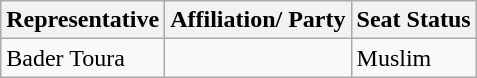<table class="wikitable">
<tr>
<th>Representative</th>
<th>Affiliation/ Party</th>
<th>Seat Status</th>
</tr>
<tr>
<td>Bader Toura</td>
<td></td>
<td>Muslim</td>
</tr>
</table>
